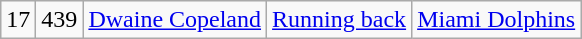<table class="wikitable" style="text-align:center">
<tr>
<td>17</td>
<td>439</td>
<td><a href='#'>Dwaine Copeland</a></td>
<td><a href='#'>Running back</a></td>
<td><a href='#'>Miami Dolphins</a></td>
</tr>
</table>
